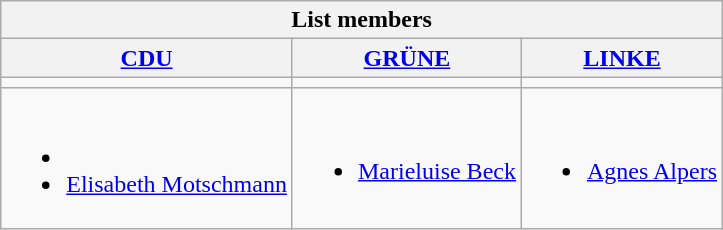<table class=wikitable>
<tr>
<th colspan=3>List members</th>
</tr>
<tr>
<th><a href='#'>CDU</a></th>
<th><a href='#'>GRÜNE</a></th>
<th><a href='#'>LINKE</a></th>
</tr>
<tr>
<td bgcolor=></td>
<td bgcolor=></td>
<td bgcolor=></td>
</tr>
<tr>
<td><br><ul><li></li><li><a href='#'>Elisabeth Motschmann</a></li></ul></td>
<td><br><ul><li><a href='#'>Marieluise Beck</a></li></ul></td>
<td><br><ul><li><a href='#'>Agnes Alpers</a></li></ul></td>
</tr>
</table>
